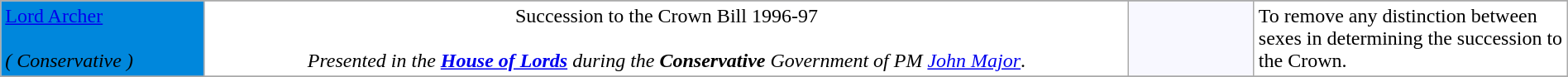<table class="wikitable" width="100%">
<tr bgcolor="#F8F8FF">
</tr>
<tr align="center" bgcolor="#F8F8FF">
<td style="width: 13%;" align="left" bgcolor="#0087DC"><a href='#'>Lord Archer</a><br><br><em>( Conservative )</em></td>
<td style="width: 59%;" bgcolor="#FFFFFF" align="center">Succession to the Crown Bill 1996-97<br><br><em>Presented in the <strong><a href='#'>House of Lords</a></strong> during the <strong>Conservative</strong> Government of PM <a href='#'>John Major</a></em>.</td>
<td style="width: 8%;"></td>
<td align="left" bgcolor="#FFFFFF">To remove any distinction between sexes in determining the succession to the Crown.</td>
</tr>
<tr>
</tr>
</table>
